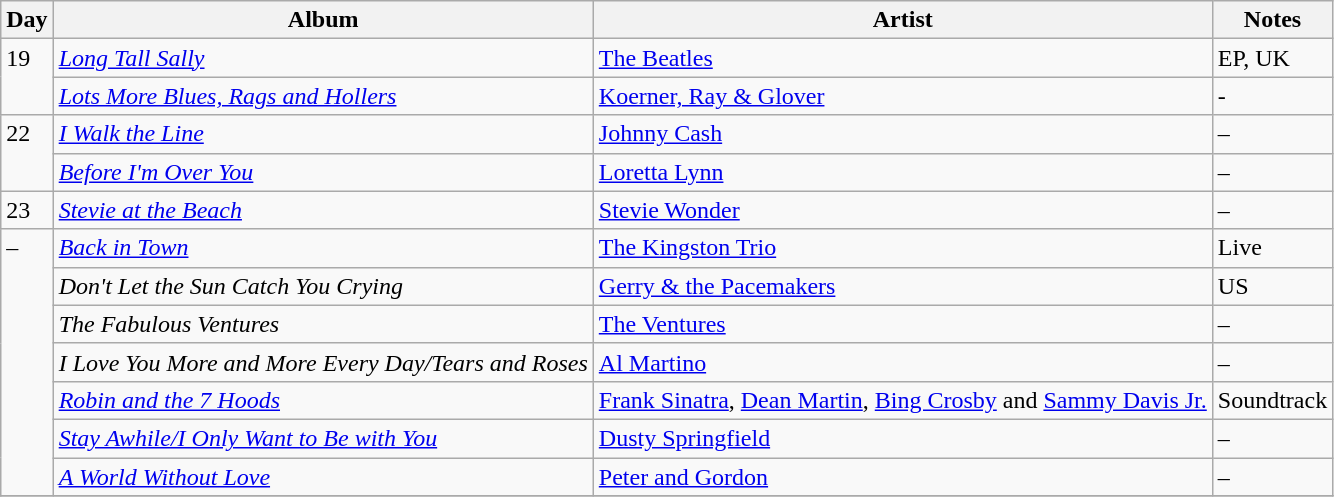<table class="wikitable">
<tr>
<th>Day</th>
<th>Album</th>
<th>Artist</th>
<th>Notes</th>
</tr>
<tr>
<td rowspan="2" style="vertical-align:top;">19</td>
<td><em><a href='#'>Long Tall Sally</a></em></td>
<td><a href='#'>The Beatles</a></td>
<td>EP, UK</td>
</tr>
<tr>
<td><em><a href='#'>Lots More Blues, Rags and Hollers</a></em></td>
<td><a href='#'>Koerner, Ray & Glover</a></td>
<td>-</td>
</tr>
<tr>
<td rowspan="2" style="vertical-align:top;">22</td>
<td><em><a href='#'>I Walk the Line</a></em></td>
<td><a href='#'>Johnny Cash</a></td>
<td>–</td>
</tr>
<tr>
<td><em><a href='#'>Before I'm Over You</a></em></td>
<td><a href='#'>Loretta Lynn</a></td>
<td>–</td>
</tr>
<tr>
<td style="vertical-align:top;">23</td>
<td><em><a href='#'>Stevie at the Beach</a></em></td>
<td><a href='#'>Stevie Wonder</a></td>
<td>–</td>
</tr>
<tr>
<td rowspan="7" style="vertical-align:top;">–</td>
<td><em><a href='#'>Back in Town</a></em></td>
<td><a href='#'>The Kingston Trio</a></td>
<td>Live</td>
</tr>
<tr>
<td><em>Don't Let the Sun Catch You Crying</em></td>
<td><a href='#'>Gerry & the Pacemakers</a></td>
<td>US</td>
</tr>
<tr>
<td><em>The Fabulous Ventures</em></td>
<td><a href='#'>The Ventures</a></td>
<td>–</td>
</tr>
<tr>
<td><em>I Love You More and More Every Day/Tears and Roses</em></td>
<td><a href='#'>Al Martino</a></td>
<td>–</td>
</tr>
<tr>
<td><em><a href='#'>Robin and the 7 Hoods</a></em></td>
<td><a href='#'>Frank Sinatra</a>, <a href='#'>Dean Martin</a>, <a href='#'>Bing Crosby</a> and <a href='#'>Sammy Davis Jr.</a></td>
<td>Soundtrack</td>
</tr>
<tr>
<td><em><a href='#'>Stay Awhile/I Only Want to Be with You</a></em></td>
<td><a href='#'>Dusty Springfield</a></td>
<td>–</td>
</tr>
<tr>
<td><em><a href='#'>A World Without Love</a></em></td>
<td><a href='#'>Peter and Gordon</a></td>
<td>–</td>
</tr>
<tr>
</tr>
</table>
